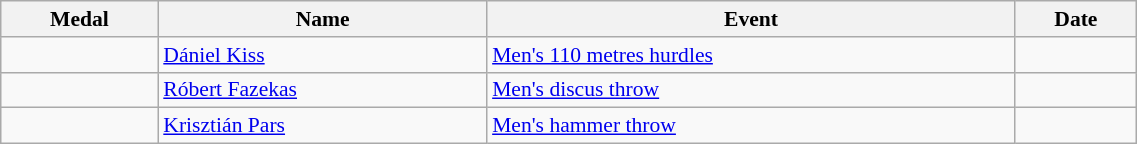<table class="wikitable" style="font-size:90%" width=60%>
<tr>
<th>Medal</th>
<th>Name</th>
<th>Event</th>
<th>Date</th>
</tr>
<tr>
<td></td>
<td><a href='#'>Dániel Kiss</a></td>
<td><a href='#'>Men's 110 metres hurdles</a></td>
<td></td>
</tr>
<tr>
<td></td>
<td><a href='#'>Róbert Fazekas</a></td>
<td><a href='#'>Men's discus throw</a></td>
<td></td>
</tr>
<tr>
<td></td>
<td><a href='#'>Krisztián Pars</a></td>
<td><a href='#'>Men's hammer throw</a></td>
<td></td>
</tr>
</table>
